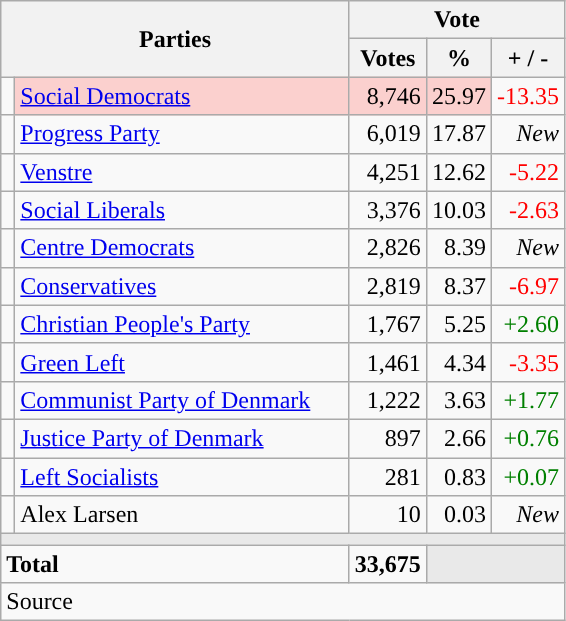<table class="wikitable" style="text-align:right;">
<tr>
<th style="text-align:centre;" rowspan="2" colspan="2" width="225">Parties</th>
<th colspan="3">Vote</th>
</tr>
<tr>
<th width="15">Votes</th>
<th width="15">%</th>
<th width="15">+ / -</th>
</tr>
<tr>
<td width="2" style="color:inherit;background:"></td>
<td bgcolor=#fbd0ce  align="left"><a href='#'>Social Democrats</a></td>
<td bgcolor=#fbd0ce>8,746</td>
<td bgcolor=#fbd0ce>25.97</td>
<td style=color:red;>-13.35</td>
</tr>
<tr>
<td width="2" style="color:inherit;background:"></td>
<td align="left"><a href='#'>Progress Party</a></td>
<td>6,019</td>
<td>17.87</td>
<td><em>New</em></td>
</tr>
<tr>
<td width="2" style="color:inherit;background:"></td>
<td align="left"><a href='#'>Venstre</a></td>
<td>4,251</td>
<td>12.62</td>
<td style=color:red;>-5.22</td>
</tr>
<tr>
<td width="2" style="color:inherit;background:"></td>
<td align="left"><a href='#'>Social Liberals</a></td>
<td>3,376</td>
<td>10.03</td>
<td style=color:red;>-2.63</td>
</tr>
<tr>
<td width="2" style="color:inherit;background:"></td>
<td align="left"><a href='#'>Centre Democrats</a></td>
<td>2,826</td>
<td>8.39</td>
<td><em>New</em></td>
</tr>
<tr>
<td width="2" style="color:inherit;background:"></td>
<td align="left"><a href='#'>Conservatives</a></td>
<td>2,819</td>
<td>8.37</td>
<td style=color:red;>-6.97</td>
</tr>
<tr>
<td width="2" style="color:inherit;background:"></td>
<td align="left"><a href='#'>Christian People's Party</a></td>
<td>1,767</td>
<td>5.25</td>
<td style=color:green;>+2.60</td>
</tr>
<tr>
<td width="2" style="color:inherit;background:"></td>
<td align="left"><a href='#'>Green Left</a></td>
<td>1,461</td>
<td>4.34</td>
<td style=color:red;>-3.35</td>
</tr>
<tr>
<td width="2" style="color:inherit;background:"></td>
<td align="left"><a href='#'>Communist Party of Denmark</a></td>
<td>1,222</td>
<td>3.63</td>
<td style=color:green;>+1.77</td>
</tr>
<tr>
<td width="2" style="color:inherit;background:"></td>
<td align="left"><a href='#'>Justice Party of Denmark</a></td>
<td>897</td>
<td>2.66</td>
<td style=color:green;>+0.76</td>
</tr>
<tr>
<td width="2" style="color:inherit;background:"></td>
<td align="left"><a href='#'>Left Socialists</a></td>
<td>281</td>
<td>0.83</td>
<td style=color:green;>+0.07</td>
</tr>
<tr>
<td width="2" style="color:inherit;background:"></td>
<td align="left">Alex Larsen</td>
<td>10</td>
<td>0.03</td>
<td><em>New</em></td>
</tr>
<tr>
<td colspan="7" bgcolor="#E9E9E9"></td>
</tr>
<tr>
<td align="left" colspan="2"><strong>Total</strong></td>
<td><strong>33,675</strong></td>
<td bgcolor="#E9E9E9" colspan="2"></td>
</tr>
<tr>
<td align="left" colspan="6">Source</td>
</tr>
</table>
